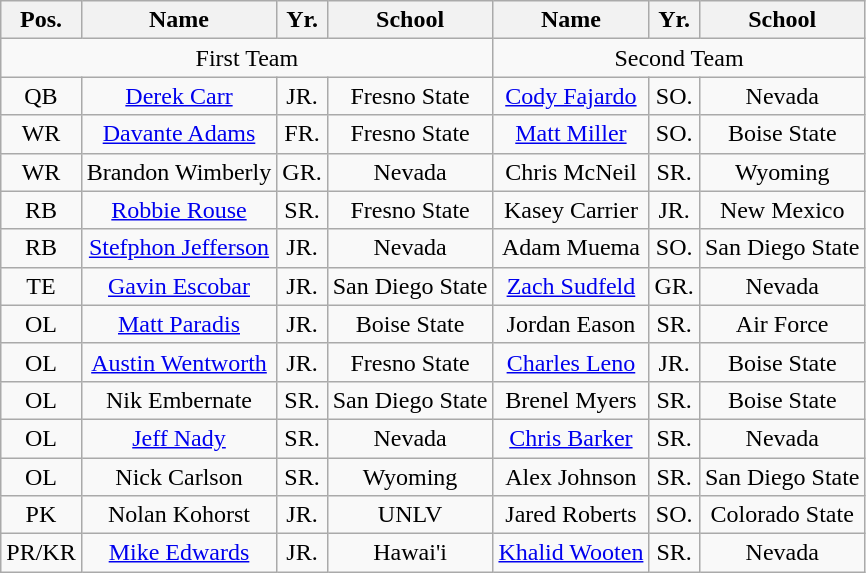<table class="wikitable">
<tr>
<th>Pos.</th>
<th>Name</th>
<th>Yr.</th>
<th>School</th>
<th>Name</th>
<th>Yr.</th>
<th>School</th>
</tr>
<tr>
<td colspan="4" style="text-align:center;">First Team</td>
<td colspan="4" style="text-align:center;">Second Team</td>
</tr>
<tr style="text-align:center;">
<td>QB</td>
<td><a href='#'>Derek Carr</a></td>
<td>JR.</td>
<td>Fresno State</td>
<td><a href='#'>Cody Fajardo</a></td>
<td>SO.</td>
<td>Nevada</td>
</tr>
<tr style="text-align:center;">
<td>WR</td>
<td><a href='#'>Davante Adams</a></td>
<td>FR.</td>
<td>Fresno State</td>
<td><a href='#'>Matt Miller</a></td>
<td>SO.</td>
<td>Boise State</td>
</tr>
<tr style="text-align:center;">
<td>WR</td>
<td>Brandon Wimberly</td>
<td>GR.</td>
<td>Nevada</td>
<td>Chris McNeil</td>
<td>SR.</td>
<td>Wyoming</td>
</tr>
<tr style="text-align:center;">
<td>RB</td>
<td><a href='#'>Robbie Rouse</a></td>
<td>SR.</td>
<td>Fresno State</td>
<td>Kasey Carrier</td>
<td>JR.</td>
<td>New Mexico</td>
</tr>
<tr style="text-align:center;">
<td>RB</td>
<td><a href='#'>Stefphon Jefferson</a></td>
<td>JR.</td>
<td>Nevada</td>
<td>Adam Muema</td>
<td>SO.</td>
<td>San Diego State</td>
</tr>
<tr style="text-align:center;">
<td>TE</td>
<td><a href='#'>Gavin Escobar</a></td>
<td>JR.</td>
<td>San Diego State</td>
<td><a href='#'>Zach Sudfeld</a></td>
<td>GR.</td>
<td>Nevada</td>
</tr>
<tr style="text-align:center;">
<td>OL</td>
<td><a href='#'>Matt Paradis</a></td>
<td>JR.</td>
<td>Boise State</td>
<td>Jordan Eason</td>
<td>SR.</td>
<td>Air Force</td>
</tr>
<tr style="text-align:center;">
<td>OL</td>
<td><a href='#'>Austin Wentworth</a></td>
<td>JR.</td>
<td>Fresno State</td>
<td><a href='#'>Charles Leno</a></td>
<td>JR.</td>
<td>Boise State</td>
</tr>
<tr style="text-align:center;">
<td>OL</td>
<td>Nik Embernate</td>
<td>SR.</td>
<td>San Diego State</td>
<td>Brenel Myers</td>
<td>SR.</td>
<td>Boise State</td>
</tr>
<tr style="text-align:center;">
<td>OL</td>
<td><a href='#'>Jeff Nady</a></td>
<td>SR.</td>
<td>Nevada</td>
<td><a href='#'>Chris Barker</a></td>
<td>SR.</td>
<td>Nevada</td>
</tr>
<tr style="text-align:center;">
<td>OL</td>
<td>Nick Carlson</td>
<td>SR.</td>
<td>Wyoming</td>
<td>Alex Johnson</td>
<td>SR.</td>
<td>San Diego State</td>
</tr>
<tr style="text-align:center;">
<td>PK</td>
<td>Nolan Kohorst</td>
<td>JR.</td>
<td>UNLV</td>
<td>Jared Roberts</td>
<td>SO.</td>
<td>Colorado State</td>
</tr>
<tr style="text-align:center;">
<td>PR/KR</td>
<td><a href='#'>Mike Edwards</a></td>
<td>JR.</td>
<td>Hawai'i</td>
<td><a href='#'>Khalid Wooten</a></td>
<td>SR.</td>
<td>Nevada</td>
</tr>
</table>
